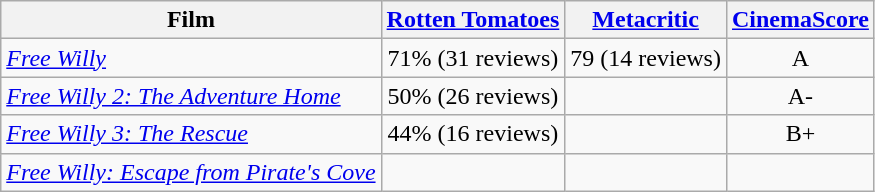<table class="wikitable plainrowheaders" style="text-align:center;">
<tr>
<th>Film</th>
<th><a href='#'>Rotten Tomatoes</a></th>
<th><a href='#'>Metacritic</a></th>
<th><a href='#'>CinemaScore</a></th>
</tr>
<tr>
<td style="text-align:left"><em><a href='#'>Free Willy</a></em></td>
<td>71% (31 reviews)</td>
<td>79 (14 reviews)</td>
<td>A</td>
</tr>
<tr>
<td style="text-align:left"><em><a href='#'>Free Willy 2: The Adventure Home</a></em></td>
<td>50% (26 reviews)</td>
<td></td>
<td>A-</td>
</tr>
<tr>
<td style="text-align:left"><em><a href='#'>Free Willy 3: The Rescue</a></em></td>
<td>44% (16 reviews)</td>
<td></td>
<td>B+</td>
</tr>
<tr>
<td style="text-align:left"><em><a href='#'>Free Willy: Escape from Pirate's Cove</a></em></td>
<td></td>
<td></td>
<td></td>
</tr>
</table>
